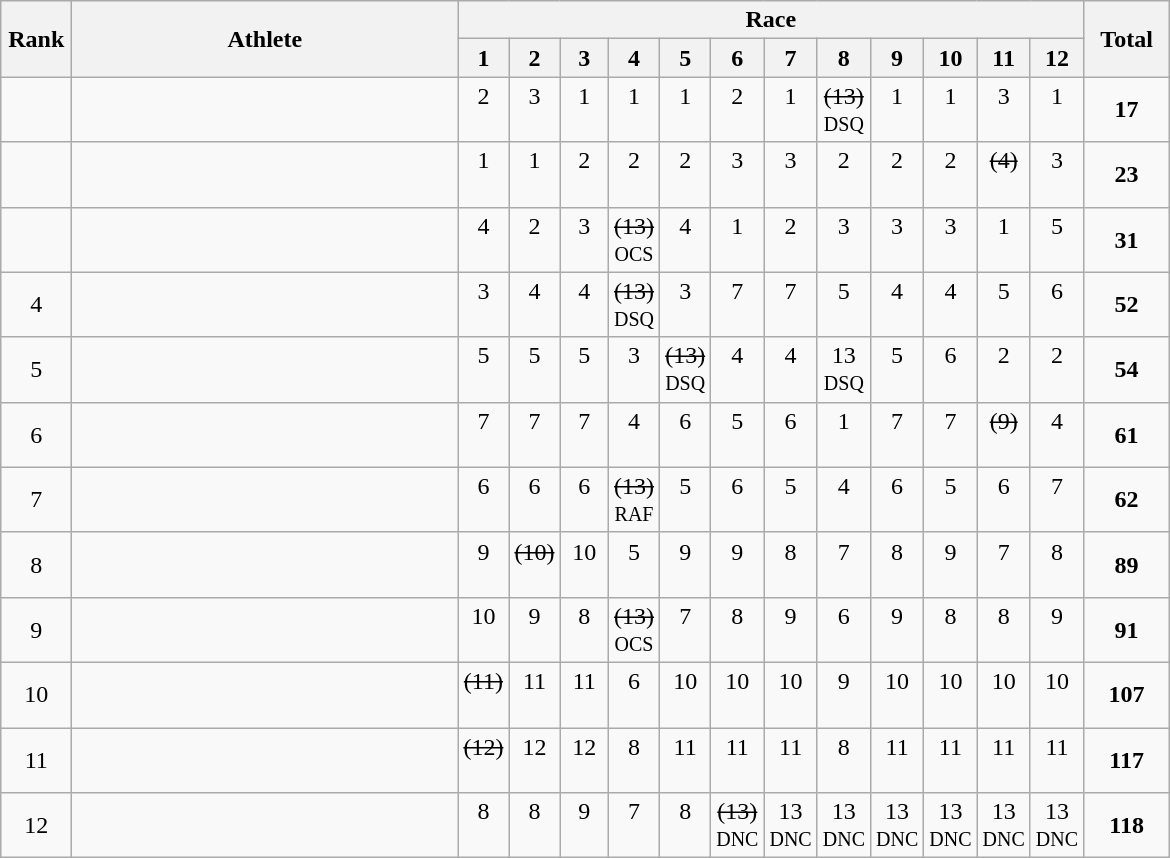<table | class="wikitable" style="text-align:center">
<tr>
<th rowspan="2" width=40>Rank</th>
<th rowspan="2" width=250>Athlete</th>
<th colspan="12">Race</th>
<th rowspan="2" width=50>Total</th>
</tr>
<tr>
<th width=25>1</th>
<th width=25>2</th>
<th width=25>3</th>
<th width=25>4</th>
<th width=25>5</th>
<th width=25>6</th>
<th width=25>7</th>
<th width=25>8</th>
<th width=25>9</th>
<th width=25>10</th>
<th width=25>11</th>
<th width=25>12</th>
</tr>
<tr>
<td></td>
<td align=left></td>
<td>2<br> </td>
<td>3<br> </td>
<td>1<br> </td>
<td>1<br> </td>
<td>1<br> </td>
<td>2<br> </td>
<td>1<br> </td>
<td><s>(13)</s><br><small>DSQ</small></td>
<td>1<br> </td>
<td>1<br> </td>
<td>3<br> </td>
<td>1<br> </td>
<td><strong>17</strong></td>
</tr>
<tr>
<td></td>
<td align=left></td>
<td>1<br> </td>
<td>1<br> </td>
<td>2<br> </td>
<td>2<br> </td>
<td>2<br> </td>
<td>3<br> </td>
<td>3<br> </td>
<td>2<br> </td>
<td>2<br> </td>
<td>2<br> </td>
<td><s>(4)</s><br> </td>
<td>3<br> </td>
<td><strong>23</strong></td>
</tr>
<tr>
<td></td>
<td align=left></td>
<td>4<br> </td>
<td>2<br> </td>
<td>3<br> </td>
<td><s>(13)</s><br><small>OCS</small></td>
<td>4<br> </td>
<td>1<br> </td>
<td>2<br> </td>
<td>3<br> </td>
<td>3<br> </td>
<td>3<br> </td>
<td>1<br> </td>
<td>5<br> </td>
<td><strong>31</strong></td>
</tr>
<tr>
<td>4</td>
<td align=left></td>
<td>3<br> </td>
<td>4<br> </td>
<td>4<br> </td>
<td><s>(13)</s><br><small>DSQ</small></td>
<td>3<br> </td>
<td>7<br> </td>
<td>7<br> </td>
<td>5<br> </td>
<td>4<br> </td>
<td>4<br> </td>
<td>5<br> </td>
<td>6<br> </td>
<td><strong>52</strong></td>
</tr>
<tr>
<td>5</td>
<td align=left></td>
<td>5<br> </td>
<td>5<br> </td>
<td>5<br> </td>
<td>3<br> </td>
<td><s>(13)</s><br><small>DSQ</small></td>
<td>4<br> </td>
<td>4<br> </td>
<td>13<br><small>DSQ</small></td>
<td>5<br> </td>
<td>6<br> </td>
<td>2<br> </td>
<td>2<br> </td>
<td><strong>54</strong></td>
</tr>
<tr>
<td>6</td>
<td align=left></td>
<td>7<br> </td>
<td>7<br> </td>
<td>7<br> </td>
<td>4<br> </td>
<td>6<br> </td>
<td>5<br> </td>
<td>6<br> </td>
<td>1<br> </td>
<td>7<br> </td>
<td>7<br> </td>
<td><s>(9)</s><br> </td>
<td>4<br> </td>
<td><strong>61</strong></td>
</tr>
<tr>
<td>7</td>
<td align=left></td>
<td>6<br> </td>
<td>6<br> </td>
<td>6<br> </td>
<td><s>(13)</s><br><small>RAF</small></td>
<td>5<br> </td>
<td>6<br> </td>
<td>5<br> </td>
<td>4<br> </td>
<td>6<br> </td>
<td>5<br> </td>
<td>6<br> </td>
<td>7<br> </td>
<td><strong>62</strong></td>
</tr>
<tr>
<td>8</td>
<td align=left></td>
<td>9<br> </td>
<td><s>(10)</s><br> </td>
<td>10<br> </td>
<td>5<br> </td>
<td>9<br> </td>
<td>9<br> </td>
<td>8<br> </td>
<td>7<br> </td>
<td>8<br> </td>
<td>9<br> </td>
<td>7<br> </td>
<td>8<br> </td>
<td><strong>89</strong></td>
</tr>
<tr>
<td>9</td>
<td align=left></td>
<td>10<br> </td>
<td>9<br> </td>
<td>8<br> </td>
<td><s>(13)</s><br><small>OCS</small></td>
<td>7<br> </td>
<td>8<br> </td>
<td>9<br> </td>
<td>6<br> </td>
<td>9<br> </td>
<td>8<br> </td>
<td>8<br> </td>
<td>9<br> </td>
<td><strong>91</strong></td>
</tr>
<tr>
<td>10</td>
<td align=left></td>
<td><s>(11)</s><br> </td>
<td>11<br> </td>
<td>11<br> </td>
<td>6<br> </td>
<td>10<br> </td>
<td>10<br> </td>
<td>10<br> </td>
<td>9<br> </td>
<td>10<br> </td>
<td>10<br> </td>
<td>10<br> </td>
<td>10<br> </td>
<td><strong>107</strong></td>
</tr>
<tr>
<td>11</td>
<td align=left></td>
<td><s>(12)</s><br> </td>
<td>12<br> </td>
<td>12<br> </td>
<td>8<br> </td>
<td>11<br> </td>
<td>11<br> </td>
<td>11<br> </td>
<td>8<br> </td>
<td>11<br> </td>
<td>11<br> </td>
<td>11<br> </td>
<td>11<br> </td>
<td><strong>117</strong></td>
</tr>
<tr>
<td>12</td>
<td align=left></td>
<td>8<br> </td>
<td>8<br> </td>
<td>9<br> </td>
<td>7<br> </td>
<td>8<br> </td>
<td><s>(13)</s><br><small>DNC</small></td>
<td>13<br><small>DNC</small></td>
<td>13<br><small>DNC</small></td>
<td>13<br><small>DNC</small></td>
<td>13<br><small>DNC</small></td>
<td>13<br><small>DNC</small></td>
<td>13<br><small>DNC</small></td>
<td><strong>118</strong></td>
</tr>
</table>
